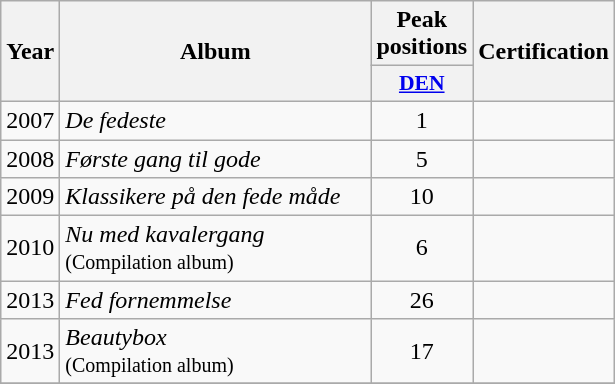<table class="wikitable">
<tr>
<th align="center" rowspan="2" width="10">Year</th>
<th align="center" rowspan="2" width="200">Album</th>
<th align="center" colspan="1" width="20">Peak positions</th>
<th align="center" rowspan="2" width="70">Certification</th>
</tr>
<tr>
<th scope="col" style="width:3em;font-size:90%;"><a href='#'>DEN</a><br></th>
</tr>
<tr>
<td style="text-align:center;">2007</td>
<td><em>De fedeste</em></td>
<td style="text-align:center;">1</td>
<td style="text-align:center;"></td>
</tr>
<tr>
<td style="text-align:center;">2008</td>
<td><em>Første gang til gode</em></td>
<td style="text-align:center;">5</td>
<td style="text-align:center;"></td>
</tr>
<tr>
<td style="text-align:center;">2009</td>
<td><em>Klassikere på den fede måde</em></td>
<td style="text-align:center;">10</td>
<td style="text-align:center;"></td>
</tr>
<tr>
<td style="text-align:center;">2010</td>
<td><em>Nu med kavalergang</em> <br><small>(Compilation album)</small></td>
<td style="text-align:center;">6</td>
<td style="text-align:center;"></td>
</tr>
<tr>
<td style="text-align:center;">2013</td>
<td><em>Fed fornemmelse</em></td>
<td style="text-align:center;">26</td>
<td style="text-align:center;"></td>
</tr>
<tr>
<td style="text-align:center;">2013</td>
<td><em>Beautybox</em> <br><small>(Compilation album)</small></td>
<td style="text-align:center;">17</td>
<td style="text-align:center;"></td>
</tr>
<tr>
</tr>
</table>
